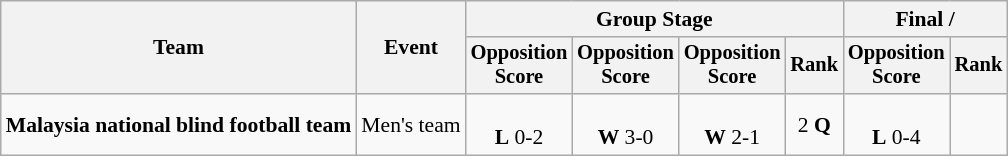<table class="wikitable" style="font-size:90%">
<tr>
<th rowspan=2>Team</th>
<th rowspan=2>Event</th>
<th colspan=4>Group Stage</th>
<th colspan=2>Final / </th>
</tr>
<tr style="font-size:95%">
<th>Opposition<br>Score</th>
<th>Opposition<br>Score</th>
<th>Opposition<br>Score</th>
<th>Rank</th>
<th>Opposition<br>Score</th>
<th>Rank</th>
</tr>
<tr align=center>
<td align=left><strong>Malaysia national blind football team</strong></td>
<td align=left>Men's team</td>
<td><br> <strong>L</strong> 0-2</td>
<td><br> <strong>W</strong> 3-0</td>
<td><br> <strong>W</strong> 2-1</td>
<td>2 <strong>Q</strong></td>
<td><br> <strong>L</strong> 0-4</td>
<td></td>
</tr>
</table>
